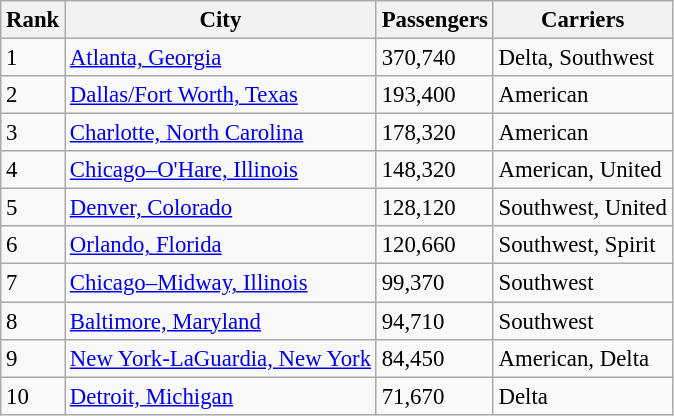<table class="wikitable sortable" style="font-size: 95%">
<tr>
<th>Rank</th>
<th>City</th>
<th>Passengers</th>
<th>Carriers</th>
</tr>
<tr>
<td>1</td>
<td><a href='#'>Atlanta, Georgia</a></td>
<td>370,740</td>
<td>Delta, Southwest</td>
</tr>
<tr>
<td>2</td>
<td><a href='#'>Dallas/Fort Worth, Texas</a></td>
<td>193,400</td>
<td>American</td>
</tr>
<tr>
<td>3</td>
<td><a href='#'>Charlotte, North Carolina</a></td>
<td>178,320</td>
<td>American</td>
</tr>
<tr>
<td>4</td>
<td><a href='#'>Chicago–O'Hare, Illinois</a></td>
<td>148,320</td>
<td>American, United</td>
</tr>
<tr>
<td>5</td>
<td><a href='#'>Denver, Colorado</a></td>
<td>128,120</td>
<td>Southwest, United</td>
</tr>
<tr>
<td>6</td>
<td><a href='#'>Orlando, Florida</a></td>
<td>120,660</td>
<td>Southwest, Spirit</td>
</tr>
<tr>
<td>7</td>
<td><a href='#'>Chicago–Midway, Illinois</a></td>
<td>99,370</td>
<td>Southwest</td>
</tr>
<tr>
<td>8</td>
<td><a href='#'>Baltimore, Maryland</a></td>
<td>94,710</td>
<td>Southwest</td>
</tr>
<tr>
<td>9</td>
<td><a href='#'>New York-LaGuardia, New York</a></td>
<td>84,450</td>
<td>American, Delta</td>
</tr>
<tr>
<td>10</td>
<td><a href='#'>Detroit, Michigan</a></td>
<td>71,670</td>
<td>Delta</td>
</tr>
</table>
